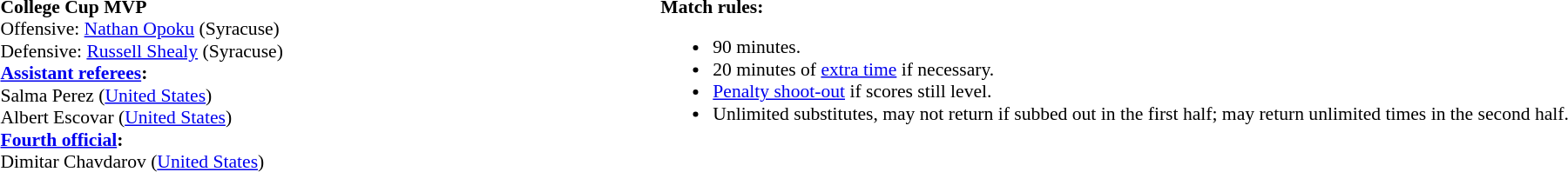<table width=100% style="font-size:90%">
<tr>
<td><br><strong>College Cup MVP</strong>
<br>Offensive: <a href='#'>Nathan Opoku</a> (Syracuse)
<br>Defensive: <a href='#'>Russell Shealy</a> (Syracuse)<br><strong><a href='#'>Assistant referees</a>:</strong>
<br>Salma Perez (<a href='#'>United States</a>)
<br>Albert Escovar (<a href='#'>United States</a>)
<br><strong><a href='#'>Fourth official</a>:</strong>
<br>Dimitar Chavdarov (<a href='#'>United States</a>)</td>
<td style="width:60%; vertical-align:top;"><br><strong>Match rules:</strong><ul><li>90 minutes.</li><li>20 minutes of <a href='#'>extra time</a> if necessary.</li><li><a href='#'>Penalty shoot-out</a> if scores still level.</li><li>Unlimited substitutes, may not return if subbed out in the first half; may return unlimited times in the second half.</li></ul></td>
</tr>
</table>
